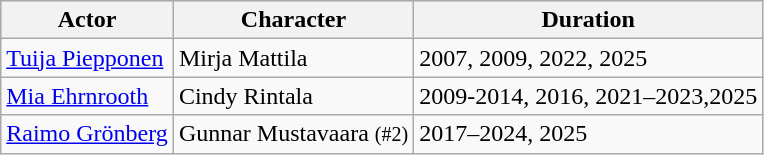<table class="wikitable" sortable>
<tr bgcolor="#CCCCCC">
<th>Actor</th>
<th>Character</th>
<th>Duration</th>
</tr>
<tr>
<td><a href='#'>Tuija Piepponen</a></td>
<td>Mirja Mattila</td>
<td>2007, 2009, 2022, 2025</td>
</tr>
<tr>
<td><a href='#'>Mia Ehrnrooth</a></td>
<td>Cindy Rintala</td>
<td>2009-2014, 2016, 2021–2023,2025</td>
</tr>
<tr>
<td><a href='#'>Raimo Grönberg</a></td>
<td>Gunnar Mustavaara <small>(#2)</small></td>
<td>2017–2024, 2025</td>
</tr>
</table>
